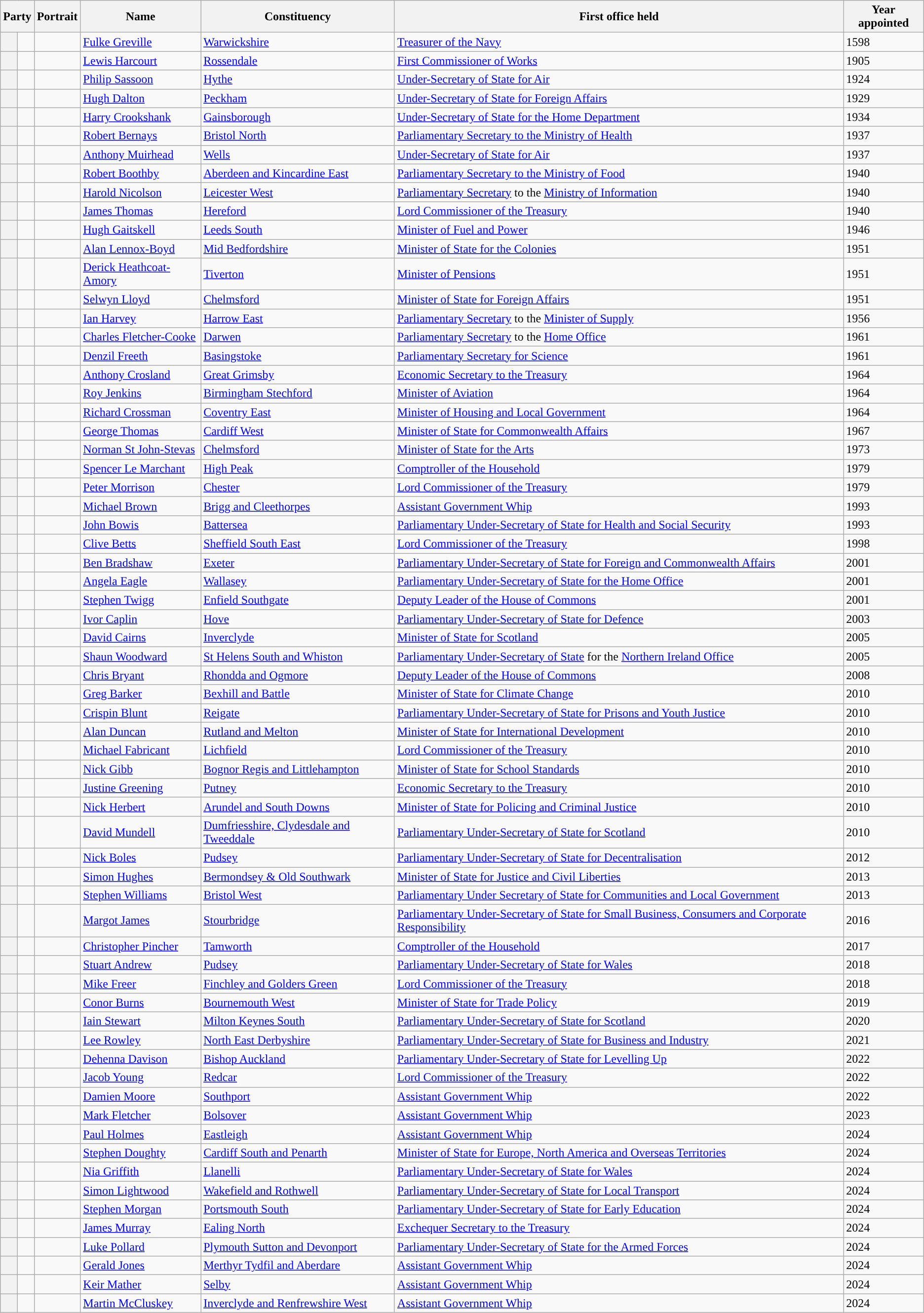<table class="wikitable sortable">
<tr>
<th colspan=2>Party</th>
<th>Portrait</th>
<th>Name</th>
<th>Constituency</th>
<th>First office held</th>
<th>Year appointed</th>
</tr>
<tr>
<th style="background-color: "></th>
<td></td>
<td></td>
<td><a href='#'>Fulke Greville</a></td>
<td><a href='#'>Warwickshire</a></td>
<td><a href='#'>Treasurer of the Navy</a></td>
<td>1598</td>
</tr>
<tr>
<th style="background-color: "></th>
<td></td>
<td></td>
<td><a href='#'>Lewis Harcourt</a></td>
<td><a href='#'>Rossendale</a></td>
<td><a href='#'>First Commissioner of Works</a></td>
<td>1905</td>
</tr>
<tr>
<th style="background-color: "></th>
<td></td>
<td></td>
<td><a href='#'>Philip Sassoon</a></td>
<td><a href='#'>Hythe</a></td>
<td><a href='#'>Under-Secretary of State for Air</a></td>
<td>1924</td>
</tr>
<tr>
<th style="background-color: "></th>
<td></td>
<td></td>
<td><a href='#'>Hugh Dalton</a></td>
<td><a href='#'>Peckham</a></td>
<td><a href='#'>Under-Secretary of State for Foreign Affairs</a></td>
<td>1929</td>
</tr>
<tr>
<th style="background-color: "></th>
<td></td>
<td></td>
<td><a href='#'>Harry Crookshank</a></td>
<td><a href='#'>Gainsborough</a></td>
<td><a href='#'>Under-Secretary of State for the Home Department</a></td>
<td>1934</td>
</tr>
<tr>
<th style="background-color: "></th>
<td></td>
<td></td>
<td><a href='#'>Robert Bernays</a></td>
<td><a href='#'>Bristol North</a></td>
<td><a href='#'>Parliamentary Secretary to the Ministry of Health</a></td>
<td>1937</td>
</tr>
<tr>
<th style="background-color: "></th>
<td></td>
<td></td>
<td><a href='#'>Anthony Muirhead</a></td>
<td><a href='#'>Wells</a></td>
<td><a href='#'>Under-Secretary of State for Air</a></td>
<td>1937</td>
</tr>
<tr>
<th style="background-color: "></th>
<td></td>
<td></td>
<td><a href='#'>Robert Boothby</a></td>
<td><a href='#'>Aberdeen and Kincardine East</a></td>
<td><a href='#'>Parliamentary Secretary to the Ministry of Food</a></td>
<td>1940</td>
</tr>
<tr>
<th style="background-color: "></th>
<td></td>
<td></td>
<td><a href='#'>Harold Nicolson</a></td>
<td><a href='#'>Leicester West</a></td>
<td><a href='#'>Parliamentary Secretary</a> to the <a href='#'>Ministry of Information</a></td>
<td>1940</td>
</tr>
<tr>
<th style="background-color: "></th>
<td></td>
<td></td>
<td><a href='#'>James Thomas</a></td>
<td><a href='#'>Hereford</a></td>
<td><a href='#'>Lord Commissioner of the Treasury</a></td>
<td>1940</td>
</tr>
<tr>
<th style="background-color: "></th>
<td></td>
<td></td>
<td><a href='#'>Hugh Gaitskell</a></td>
<td><a href='#'>Leeds South</a></td>
<td><a href='#'>Minister of Fuel and Power</a></td>
<td>1946</td>
</tr>
<tr>
<th style="background-color: "></th>
<td></td>
<td></td>
<td><a href='#'>Alan Lennox-Boyd</a></td>
<td><a href='#'>Mid Bedfordshire</a></td>
<td><a href='#'>Minister of State for the Colonies</a></td>
<td>1951</td>
</tr>
<tr>
<th style="background-color: "></th>
<td></td>
<td></td>
<td><a href='#'>Derick Heathcoat-Amory</a></td>
<td><a href='#'>Tiverton</a></td>
<td><a href='#'>Minister of Pensions</a></td>
<td>1951</td>
</tr>
<tr>
<th style="background-color: "></th>
<td></td>
<td></td>
<td><a href='#'>Selwyn Lloyd</a></td>
<td><a href='#'>Chelmsford</a></td>
<td><a href='#'>Minister of State for Foreign Affairs</a></td>
<td>1951</td>
</tr>
<tr>
<th style="background-color: "></th>
<td></td>
<td></td>
<td><a href='#'>Ian Harvey</a></td>
<td><a href='#'>Harrow East</a></td>
<td><a href='#'>Parliamentary Secretary</a> to the <a href='#'>Minister of Supply</a></td>
<td>1956</td>
</tr>
<tr>
<th style="background-color: "></th>
<td></td>
<td></td>
<td><a href='#'>Charles Fletcher-Cooke</a></td>
<td><a href='#'>Darwen</a></td>
<td><a href='#'>Parliamentary Secretary</a> to the <a href='#'>Home Office</a></td>
<td>1961</td>
</tr>
<tr>
<th style="background-color: "></th>
<td></td>
<td></td>
<td><a href='#'>Denzil Freeth</a></td>
<td><a href='#'>Basingstoke</a></td>
<td><a href='#'>Parliamentary Secretary for Science</a></td>
<td>1961</td>
</tr>
<tr>
<th style="background-color: "></th>
<td></td>
<td></td>
<td><a href='#'>Anthony Crosland</a></td>
<td><a href='#'>Great Grimsby</a></td>
<td><a href='#'>Economic Secretary to the Treasury</a></td>
<td>1964</td>
</tr>
<tr>
<th style="background-color: "></th>
<td></td>
<td></td>
<td><a href='#'>Roy Jenkins</a></td>
<td><a href='#'>Birmingham Stechford</a></td>
<td><a href='#'>Minister of Aviation</a></td>
<td>1964</td>
</tr>
<tr>
<th style="background-color: "></th>
<td></td>
<td></td>
<td><a href='#'>Richard Crossman</a></td>
<td><a href='#'>Coventry East</a></td>
<td><a href='#'>Minister of Housing and Local Government</a></td>
<td>1964</td>
</tr>
<tr>
<th style="background-color: "></th>
<td></td>
<td></td>
<td><a href='#'>George Thomas</a></td>
<td><a href='#'>Cardiff West</a></td>
<td><a href='#'>Minister of State for Commonwealth Affairs</a></td>
<td>1967</td>
</tr>
<tr>
<th style="background-color: "></th>
<td></td>
<td></td>
<td><a href='#'>Norman St John-Stevas</a></td>
<td><a href='#'>Chelmsford</a></td>
<td><a href='#'>Minister of State for the Arts</a></td>
<td>1973</td>
</tr>
<tr>
<th style="background-color: "></th>
<td></td>
<td></td>
<td><a href='#'>Spencer Le Marchant</a></td>
<td><a href='#'>High Peak</a></td>
<td><a href='#'>Comptroller of the Household</a></td>
<td>1979</td>
</tr>
<tr>
<th style="background-color: "></th>
<td></td>
<td></td>
<td><a href='#'>Peter Morrison</a></td>
<td><a href='#'>Chester</a></td>
<td><a href='#'>Lord Commissioner of the Treasury</a></td>
<td>1979</td>
</tr>
<tr>
<th style="background-color: "></th>
<td></td>
<td></td>
<td><a href='#'>Michael Brown</a></td>
<td><a href='#'>Brigg and Cleethorpes</a></td>
<td><a href='#'>Assistant Government Whip</a></td>
<td>1993</td>
</tr>
<tr>
<th style="background-color: "></th>
<td></td>
<td></td>
<td><a href='#'>John Bowis</a></td>
<td><a href='#'>Battersea</a></td>
<td><a href='#'>Parliamentary Under-Secretary of State for Health and Social Security</a></td>
<td>1993</td>
</tr>
<tr>
<th style="background-color: "></th>
<td></td>
<td></td>
<td><a href='#'>Clive Betts</a></td>
<td><a href='#'>Sheffield South East</a></td>
<td><a href='#'>Lord Commissioner of the Treasury</a></td>
<td>1998</td>
</tr>
<tr>
<th style="background-color: "></th>
<td></td>
<td></td>
<td><a href='#'>Ben Bradshaw</a></td>
<td><a href='#'>Exeter</a></td>
<td><a href='#'>Parliamentary Under-Secretary of State for Foreign and Commonwealth Affairs</a></td>
<td>2001</td>
</tr>
<tr>
<th style="background-color: "></th>
<td></td>
<td></td>
<td><a href='#'>Angela Eagle</a></td>
<td><a href='#'>Wallasey</a></td>
<td><a href='#'>Parliamentary Under-Secretary of State for the Home Office</a></td>
<td>2001</td>
</tr>
<tr>
<th style="background-color: "></th>
<td></td>
<td></td>
<td><a href='#'>Stephen Twigg</a></td>
<td><a href='#'>Enfield Southgate</a></td>
<td><a href='#'>Deputy Leader of the House of Commons</a></td>
<td>2001</td>
</tr>
<tr>
<th style="background-color: "></th>
<td></td>
<td></td>
<td><a href='#'>Ivor Caplin</a></td>
<td><a href='#'>Hove</a></td>
<td><a href='#'>Parliamentary Under-Secretary of State for Defence</a></td>
<td>2003</td>
</tr>
<tr>
<th style="background-color: "></th>
<td></td>
<td></td>
<td><a href='#'>David Cairns</a></td>
<td><a href='#'>Inverclyde</a></td>
<td><a href='#'>Minister of State for Scotland</a></td>
<td>2005</td>
</tr>
<tr>
<th style="background-color: "></th>
<td></td>
<td></td>
<td><a href='#'>Shaun Woodward</a></td>
<td><a href='#'>St Helens South and Whiston</a></td>
<td><a href='#'>Parliamentary Under-Secretary of State</a> for the <a href='#'>Northern Ireland Office</a></td>
<td>2005</td>
</tr>
<tr>
<th style="background-color: "></th>
<td></td>
<td></td>
<td><a href='#'>Chris Bryant</a></td>
<td><a href='#'>Rhondda and Ogmore</a></td>
<td><a href='#'>Deputy Leader of the House of Commons</a></td>
<td>2008</td>
</tr>
<tr>
<th style="background-color: "></th>
<td></td>
<td></td>
<td><a href='#'>Greg Barker</a></td>
<td><a href='#'>Bexhill and Battle</a></td>
<td><a href='#'>Minister of State for Climate Change</a></td>
<td>2010</td>
</tr>
<tr>
<th style="background-color: "></th>
<td></td>
<td></td>
<td><a href='#'>Crispin Blunt</a></td>
<td><a href='#'>Reigate</a></td>
<td><a href='#'>Parliamentary Under-Secretary of State for Prisons and Youth Justice</a></td>
<td>2010</td>
</tr>
<tr>
<th style="background-color: "></th>
<td></td>
<td></td>
<td><a href='#'>Alan Duncan</a></td>
<td><a href='#'>Rutland and Melton</a></td>
<td><a href='#'>Minister of State for International Development</a></td>
<td>2010</td>
</tr>
<tr>
<th style="background-color: "></th>
<td></td>
<td></td>
<td><a href='#'>Michael Fabricant</a></td>
<td><a href='#'>Lichfield</a></td>
<td><a href='#'>Lord Commissioner of the Treasury</a></td>
<td>2010</td>
</tr>
<tr>
<th style="background-color: "></th>
<td></td>
<td></td>
<td><a href='#'>Nick Gibb</a></td>
<td><a href='#'>Bognor Regis and Littlehampton</a></td>
<td><a href='#'>Minister of State for School Standards</a></td>
<td>2010</td>
</tr>
<tr>
<th style="background-color: "></th>
<td></td>
<td></td>
<td><a href='#'>Justine Greening</a></td>
<td><a href='#'>Putney</a></td>
<td><a href='#'>Economic Secretary to the Treasury</a></td>
<td>2010</td>
</tr>
<tr>
<th style="background-color: "></th>
<td></td>
<td></td>
<td><a href='#'>Nick Herbert</a></td>
<td><a href='#'>Arundel and South Downs</a></td>
<td><a href='#'>Minister of State for Policing and Criminal Justice</a></td>
<td>2010</td>
</tr>
<tr>
<th style="background-color: "></th>
<td></td>
<td></td>
<td><a href='#'>David Mundell</a></td>
<td><a href='#'>Dumfriesshire, Clydesdale and Tweeddale</a></td>
<td><a href='#'>Parliamentary Under-Secretary of State for Scotland</a></td>
<td>2010</td>
</tr>
<tr>
<th style="background-color: "></th>
<td></td>
<td></td>
<td><a href='#'>Nick Boles</a></td>
<td><a href='#'>Pudsey</a></td>
<td><a href='#'>Parliamentary Under-Secretary of State for Decentralisation</a></td>
<td>2012</td>
</tr>
<tr>
<th style="background-color: "></th>
<td></td>
<td></td>
<td><a href='#'>Simon Hughes</a></td>
<td><a href='#'>Bermondsey & Old Southwark</a></td>
<td><a href='#'>Minister of State for Justice and Civil Liberties</a></td>
<td>2013</td>
</tr>
<tr>
<th style="background-color: "></th>
<td></td>
<td></td>
<td><a href='#'>Stephen Williams</a></td>
<td><a href='#'>Bristol West</a></td>
<td><a href='#'>Parliamentary Under Secretary of State for Communities and Local Government</a></td>
<td>2013</td>
</tr>
<tr>
<th style="background-color: "></th>
<td></td>
<td></td>
<td><a href='#'>Margot James</a></td>
<td><a href='#'>Stourbridge</a></td>
<td><a href='#'>Parliamentary Under-Secretary of State for Small Business, Consumers and Corporate Responsibility</a></td>
<td>2016</td>
</tr>
<tr>
<th style="background-color: "></th>
<td></td>
<td></td>
<td><a href='#'>Christopher Pincher</a></td>
<td><a href='#'>Tamworth</a></td>
<td><a href='#'>Comptroller of the Household</a></td>
<td>2017</td>
</tr>
<tr>
<th style="background-color: "></th>
<td></td>
<td></td>
<td><a href='#'>Stuart Andrew</a></td>
<td><a href='#'>Pudsey</a></td>
<td><a href='#'>Parliamentary Under-Secretary of State for Wales</a></td>
<td>2018</td>
</tr>
<tr>
<th style="background-color: "></th>
<td></td>
<td></td>
<td><a href='#'>Mike Freer</a></td>
<td><a href='#'>Finchley and Golders Green</a></td>
<td><a href='#'>Lord Commissioner of the Treasury</a></td>
<td>2018</td>
</tr>
<tr>
<th style="background-color: "></th>
<td></td>
<td></td>
<td><a href='#'>Conor Burns</a></td>
<td><a href='#'>Bournemouth West</a></td>
<td><a href='#'>Minister of State for Trade Policy</a></td>
<td>2019</td>
</tr>
<tr>
<th style="background-color: "></th>
<td></td>
<td></td>
<td><a href='#'>Iain Stewart</a></td>
<td><a href='#'>Milton Keynes South</a></td>
<td><a href='#'>Parliamentary Under-Secretary of State for Scotland</a></td>
<td>2020</td>
</tr>
<tr>
<th style="background-color: "></th>
<td></td>
<td></td>
<td><a href='#'>Lee Rowley</a></td>
<td><a href='#'>North East Derbyshire</a></td>
<td><a href='#'>Parliamentary Under-Secretary of State for Business and Industry</a></td>
<td>2021</td>
</tr>
<tr>
<th style="background-color: "></th>
<td></td>
<td></td>
<td><a href='#'>Dehenna Davison</a></td>
<td><a href='#'>Bishop Auckland</a></td>
<td><a href='#'>Parliamentary Under-Secretary of State for Levelling Up</a></td>
<td>2022</td>
</tr>
<tr>
<th style="background-color: "></th>
<td></td>
<td></td>
<td><a href='#'>Jacob Young</a></td>
<td><a href='#'>Redcar</a></td>
<td><a href='#'>Lord Commissioner of the Treasury</a></td>
<td>2022</td>
</tr>
<tr>
<th style="background-color: "></th>
<td></td>
<td></td>
<td><a href='#'>Damien Moore</a></td>
<td><a href='#'>Southport</a></td>
<td><a href='#'>Assistant Government Whip</a></td>
<td>2022</td>
</tr>
<tr>
<th style="background-color: "></th>
<td></td>
<td></td>
<td><a href='#'>Mark Fletcher</a></td>
<td><a href='#'>Bolsover</a></td>
<td><a href='#'>Assistant Government Whip</a></td>
<td>2023</td>
</tr>
<tr>
<th style="background-color: "></th>
<td></td>
<td></td>
<td><a href='#'>Paul Holmes</a></td>
<td><a href='#'>Eastleigh</a></td>
<td><a href='#'>Assistant Government Whip</a></td>
<td>2024</td>
</tr>
<tr>
<th style="background-color: "></th>
<td></td>
<td></td>
<td><a href='#'>Stephen Doughty</a></td>
<td><a href='#'>Cardiff South and Penarth</a></td>
<td><a href='#'>Minister of State for Europe, North America and Overseas Territories</a></td>
<td>2024</td>
</tr>
<tr>
<th style="background-color: "></th>
<td></td>
<td></td>
<td><a href='#'>Nia Griffith</a></td>
<td><a href='#'>Llanelli</a></td>
<td><a href='#'>Parliamentary Under-Secretary of State for Wales</a></td>
<td>2024</td>
</tr>
<tr>
<th style="background-color: "></th>
<td></td>
<td></td>
<td><a href='#'>Simon Lightwood</a></td>
<td><a href='#'>Wakefield and Rothwell</a></td>
<td><a href='#'>Parliamentary Under-Secretary of State for Local Transport</a></td>
<td>2024</td>
</tr>
<tr>
<th style="background-color: "></th>
<td></td>
<td></td>
<td><a href='#'>Stephen Morgan</a></td>
<td><a href='#'>Portsmouth South</a></td>
<td><a href='#'>Parliamentary Under-Secretary of State for Early Education</a></td>
<td>2024</td>
</tr>
<tr>
<th style="background-color: "></th>
<td></td>
<td></td>
<td><a href='#'>James Murray</a></td>
<td><a href='#'>Ealing North</a></td>
<td><a href='#'>Exchequer Secretary to the Treasury</a></td>
<td>2024</td>
</tr>
<tr>
<th style="background-color: "></th>
<td></td>
<td></td>
<td><a href='#'>Luke Pollard</a></td>
<td><a href='#'>Plymouth Sutton and Devonport</a></td>
<td><a href='#'>Parliamentary Under-Secretary of State for the Armed Forces</a></td>
<td>2024</td>
</tr>
<tr>
<th style="background-color: "></th>
<td></td>
<td></td>
<td><a href='#'>Gerald Jones</a></td>
<td><a href='#'>Merthyr Tydfil and Aberdare</a></td>
<td><a href='#'>Assistant Government Whip</a></td>
<td>2024</td>
</tr>
<tr>
<th style="background-color: "></th>
<td></td>
<td></td>
<td><a href='#'>Keir Mather</a></td>
<td><a href='#'>Selby</a></td>
<td><a href='#'>Assistant Government Whip</a></td>
<td>2024</td>
</tr>
<tr>
<th style="background-color: "></th>
<td></td>
<td></td>
<td><a href='#'>Martin McCluskey</a></td>
<td><a href='#'>Inverclyde and Renfrewshire West</a></td>
<td><a href='#'>Assistant Government Whip</a></td>
<td>2024</td>
</tr>
</table>
